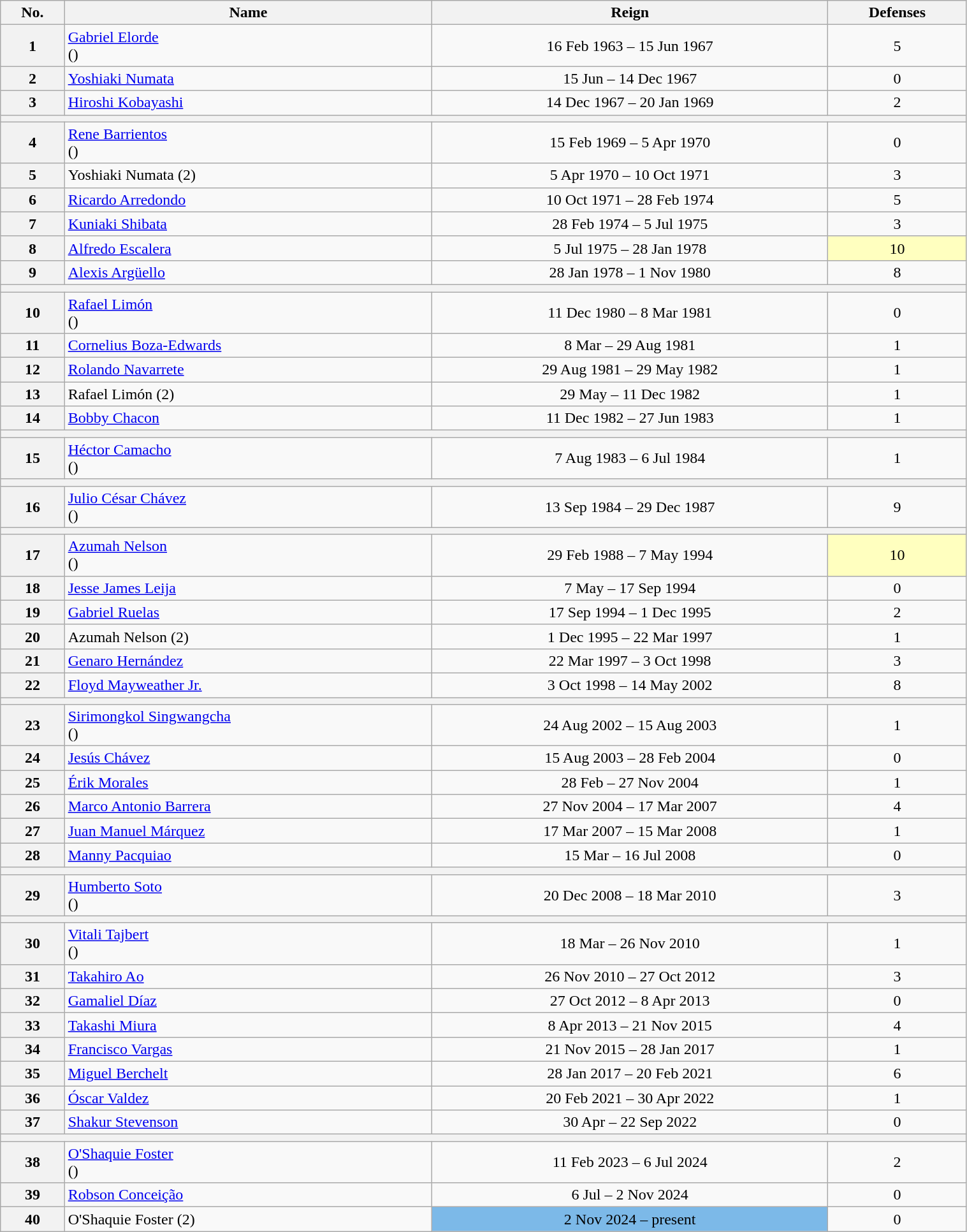<table class="wikitable sortable" style="width:80%;">
<tr>
<th>No.</th>
<th>Name</th>
<th>Reign</th>
<th>Defenses</th>
</tr>
<tr>
<th>1</th>
<td align="left"><a href='#'>Gabriel Elorde</a><br>()</td>
<td style="text-align:center;">16 Feb 1963 – 15 Jun 1967</td>
<td style="text-align:center;">5</td>
</tr>
<tr>
<th>2</th>
<td align="left"><a href='#'>Yoshiaki Numata</a></td>
<td style="text-align:center;">15 Jun – 14 Dec 1967</td>
<td style="text-align:center;">0</td>
</tr>
<tr>
<th>3</th>
<td align="left"><a href='#'>Hiroshi Kobayashi</a></td>
<td style="text-align:center;">14 Dec 1967 – 20 Jan 1969</td>
<td style="text-align:center;">2</td>
</tr>
<tr align=center>
<th colspan=4></th>
</tr>
<tr>
<th>4</th>
<td align="left"><a href='#'>Rene Barrientos</a><br>()</td>
<td style="text-align:center;">15 Feb 1969 – 5 Apr 1970</td>
<td style="text-align:center;">0</td>
</tr>
<tr>
<th>5</th>
<td align="left">Yoshiaki Numata (2)</td>
<td style="text-align:center;">5 Apr 1970 – 10 Oct 1971</td>
<td style="text-align:center;">3</td>
</tr>
<tr>
<th>6</th>
<td align="left"><a href='#'>Ricardo Arredondo</a></td>
<td style="text-align:center;">10 Oct 1971 – 28 Feb 1974</td>
<td style="text-align:center;">5</td>
</tr>
<tr>
<th>7</th>
<td align="left"><a href='#'>Kuniaki Shibata</a></td>
<td style="text-align:center;">28 Feb 1974 – 5 Jul 1975</td>
<td style="text-align:center;">3</td>
</tr>
<tr>
<th>8</th>
<td align="left"><a href='#'>Alfredo Escalera</a></td>
<td style="text-align:center;">5 Jul 1975 – 28 Jan 1978</td>
<td style="background:#ffffbf; text-align:center;">10</td>
</tr>
<tr>
<th>9</th>
<td align="left"><a href='#'>Alexis Argüello</a></td>
<td style="text-align:center;">28 Jan 1978 – 1 Nov 1980</td>
<td style="text-align:center;">8</td>
</tr>
<tr align=center>
<th colspan=4></th>
</tr>
<tr>
<th>10</th>
<td align="left"><a href='#'>Rafael Limón</a><br>()</td>
<td style="text-align:center;">11 Dec 1980 – 8 Mar 1981</td>
<td style="text-align:center;">0</td>
</tr>
<tr>
<th>11</th>
<td align="left"><a href='#'>Cornelius Boza-Edwards</a></td>
<td style="text-align:center;">8 Mar – 29 Aug 1981</td>
<td style="text-align:center;">1</td>
</tr>
<tr>
<th>12</th>
<td align="left"><a href='#'>Rolando Navarrete</a></td>
<td style="text-align:center;">29 Aug 1981 – 29 May 1982</td>
<td style="text-align:center;">1</td>
</tr>
<tr>
<th>13</th>
<td align="left">Rafael Limón (2)</td>
<td style="text-align:center;">29 May – 11 Dec 1982</td>
<td style="text-align:center;">1</td>
</tr>
<tr>
<th>14</th>
<td align="left"><a href='#'>Bobby Chacon</a></td>
<td style="text-align:center;">11 Dec 1982 – 27 Jun 1983</td>
<td style="text-align:center;">1</td>
</tr>
<tr align=center>
<th colspan=4></th>
</tr>
<tr>
<th>15</th>
<td align="left"><a href='#'>Héctor Camacho</a><br>()</td>
<td style="text-align:center;">7 Aug 1983 – 6 Jul 1984</td>
<td style="text-align:center;">1</td>
</tr>
<tr align=center>
<th colspan=4></th>
</tr>
<tr>
<th>16</th>
<td align="left"><a href='#'>Julio César Chávez</a><br>()</td>
<td style="text-align:center;">13 Sep 1984 – 29 Dec 1987</td>
<td style="text-align:center;">9</td>
</tr>
<tr align=center>
<th colspan=4></th>
</tr>
<tr>
<th>17</th>
<td align="left"><a href='#'>Azumah Nelson</a><br>()</td>
<td style="text-align:center;">29 Feb 1988 – 7 May 1994</td>
<td style="background:#ffffbf; text-align:center;">10</td>
</tr>
<tr>
<th>18</th>
<td align="left"><a href='#'>Jesse James Leija</a></td>
<td style="text-align:center;">7 May – 17 Sep 1994</td>
<td style="text-align:center;">0</td>
</tr>
<tr>
<th>19</th>
<td align="left"><a href='#'>Gabriel Ruelas</a></td>
<td style="text-align:center;">17 Sep 1994 – 1 Dec 1995</td>
<td style="text-align:center;">2</td>
</tr>
<tr>
<th>20</th>
<td align="left">Azumah Nelson (2)</td>
<td style="text-align:center;">1 Dec 1995 – 22 Mar 1997</td>
<td style="text-align:center;">1</td>
</tr>
<tr>
<th>21</th>
<td align="left"><a href='#'>Genaro Hernández</a></td>
<td style="text-align:center;">22 Mar 1997 – 3 Oct 1998</td>
<td style="text-align:center;">3</td>
</tr>
<tr>
<th>22</th>
<td align="left"><a href='#'>Floyd Mayweather Jr.</a></td>
<td style="text-align:center;">3 Oct 1998 – 14 May 2002</td>
<td style="text-align:center;">8</td>
</tr>
<tr align=center>
<th colspan=4></th>
</tr>
<tr>
<th>23</th>
<td align="left"><a href='#'>Sirimongkol Singwangcha</a><br>()</td>
<td style="text-align:center;">24 Aug 2002 – 15 Aug 2003</td>
<td style="text-align:center;">1</td>
</tr>
<tr>
<th>24</th>
<td align="left"><a href='#'>Jesús Chávez</a></td>
<td style="text-align:center;">15 Aug 2003 – 28 Feb 2004</td>
<td style="text-align:center;">0</td>
</tr>
<tr>
<th>25</th>
<td align="left"><a href='#'>Érik Morales</a></td>
<td style="text-align:center;">28 Feb – 27 Nov 2004</td>
<td style="text-align:center;">1</td>
</tr>
<tr>
<th>26</th>
<td align="left"><a href='#'>Marco Antonio Barrera</a></td>
<td style="text-align:center;">27 Nov 2004 – 17 Mar 2007</td>
<td style="text-align:center;">4</td>
</tr>
<tr>
<th>27</th>
<td align="left"><a href='#'>Juan Manuel Márquez</a></td>
<td style="text-align:center;">17 Mar 2007 – 15 Mar 2008</td>
<td style="text-align:center;">1</td>
</tr>
<tr>
<th>28</th>
<td align="left"><a href='#'>Manny Pacquiao</a></td>
<td style="text-align:center;">15 Mar – 16 Jul 2008</td>
<td style="text-align:center;">0</td>
</tr>
<tr align=center>
<th colspan=4></th>
</tr>
<tr>
<th>29</th>
<td align="left"><a href='#'>Humberto Soto</a><br>()</td>
<td style="text-align:center;">20 Dec 2008 – 18 Mar 2010</td>
<td style="text-align:center;">3</td>
</tr>
<tr align=center>
<th colspan=4></th>
</tr>
<tr>
<th>30</th>
<td align="left"><a href='#'>Vitali Tajbert</a><br>()</td>
<td style="text-align:center;">18 Mar – 26 Nov 2010</td>
<td style="text-align:center;">1</td>
</tr>
<tr>
<th>31</th>
<td align="left"><a href='#'>Takahiro Ao</a></td>
<td style="text-align:center;">26 Nov 2010 – 27 Oct 2012</td>
<td style="text-align:center;">3</td>
</tr>
<tr>
<th>32</th>
<td align="left"><a href='#'>Gamaliel Díaz</a></td>
<td style="text-align:center;">27 Oct 2012 – 8 Apr 2013</td>
<td style="text-align:center;">0</td>
</tr>
<tr>
<th>33</th>
<td align="left"><a href='#'>Takashi Miura</a></td>
<td style="text-align:center;">8 Apr 2013 – 21 Nov 2015</td>
<td style="text-align:center;">4</td>
</tr>
<tr>
<th>34</th>
<td align="left"><a href='#'>Francisco Vargas</a></td>
<td style="text-align:center;">21 Nov 2015 – 28 Jan 2017</td>
<td style="text-align:center;">1</td>
</tr>
<tr>
<th>35</th>
<td align="left"><a href='#'>Miguel Berchelt</a></td>
<td style="text-align:center;">28 Jan 2017 – 20 Feb 2021</td>
<td style="text-align:center;">6</td>
</tr>
<tr>
<th>36</th>
<td align="left"><a href='#'>Óscar Valdez</a></td>
<td style="text-align:center;">20 Feb 2021 – 30 Apr 2022</td>
<td style="text-align:center;">1</td>
</tr>
<tr>
<th>37</th>
<td align="left"><a href='#'>Shakur Stevenson</a></td>
<td align=center>30 Apr – 22 Sep 2022</td>
<td style="text-align:center;">0</td>
</tr>
<tr align=center>
<th colspan="4"></th>
</tr>
<tr>
<th>38</th>
<td align="left"><a href='#'>O'Shaquie Foster</a><br>()</td>
<td style="text-align:center;">11 Feb 2023 – 6 Jul 2024</td>
<td style="text-align:center;">2</td>
</tr>
<tr>
<th>39</th>
<td align="left"><a href='#'>Robson Conceição</a></td>
<td style="text-align:center;">6 Jul – 2 Nov 2024</td>
<td style="text-align:center;">0</td>
</tr>
<tr>
<th>40</th>
<td align="left">O'Shaquie Foster (2)</td>
<td style="background:#7cb9e8; text-align:center;">2 Nov 2024 – present</td>
<td style="text-align:center;">0</td>
</tr>
</table>
